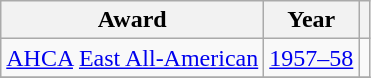<table class="wikitable">
<tr>
<th>Award</th>
<th>Year</th>
<th></th>
</tr>
<tr>
<td><a href='#'>AHCA</a> <a href='#'>East All-American</a></td>
<td><a href='#'>1957–58</a></td>
<td></td>
</tr>
<tr>
</tr>
</table>
